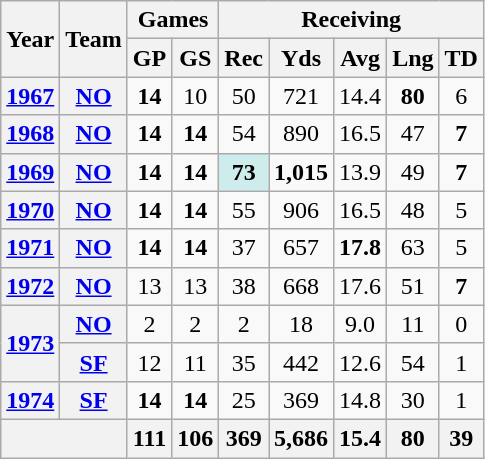<table class="wikitable" style="text-align:center;">
<tr>
<th rowspan="2">Year</th>
<th rowspan="2">Team</th>
<th colspan="2">Games</th>
<th colspan="5">Receiving</th>
</tr>
<tr>
<th>GP</th>
<th>GS</th>
<th>Rec</th>
<th>Yds</th>
<th>Avg</th>
<th>Lng</th>
<th>TD</th>
</tr>
<tr>
<th><a href='#'>1967</a></th>
<th><a href='#'>NO</a></th>
<td><strong>14</strong></td>
<td>10</td>
<td>50</td>
<td>721</td>
<td>14.4</td>
<td><strong>80</strong></td>
<td>6</td>
</tr>
<tr>
<th><a href='#'>1968</a></th>
<th><a href='#'>NO</a></th>
<td><strong>14</strong></td>
<td><strong>14</strong></td>
<td>54</td>
<td>890</td>
<td>16.5</td>
<td>47</td>
<td><strong>7</strong></td>
</tr>
<tr>
<th><a href='#'>1969</a></th>
<th><a href='#'>NO</a></th>
<td><strong>14</strong></td>
<td><strong>14</strong></td>
<td style="background:#cfecec;"><strong>73</strong></td>
<td><strong>1,015</strong></td>
<td>13.9</td>
<td>49</td>
<td><strong>7</strong></td>
</tr>
<tr>
<th><a href='#'>1970</a></th>
<th><a href='#'>NO</a></th>
<td><strong>14</strong></td>
<td><strong>14</strong></td>
<td>55</td>
<td>906</td>
<td>16.5</td>
<td>48</td>
<td>5</td>
</tr>
<tr>
<th><a href='#'>1971</a></th>
<th><a href='#'>NO</a></th>
<td><strong>14</strong></td>
<td><strong>14</strong></td>
<td>37</td>
<td>657</td>
<td><strong>17.8</strong></td>
<td>63</td>
<td>5</td>
</tr>
<tr>
<th><a href='#'>1972</a></th>
<th><a href='#'>NO</a></th>
<td>13</td>
<td>13</td>
<td>38</td>
<td>668</td>
<td>17.6</td>
<td>51</td>
<td><strong>7</strong></td>
</tr>
<tr>
<th rowspan="2"><a href='#'>1973</a></th>
<th><a href='#'>NO</a></th>
<td>2</td>
<td>2</td>
<td>2</td>
<td>18</td>
<td>9.0</td>
<td>11</td>
<td>0</td>
</tr>
<tr>
<th><a href='#'>SF</a></th>
<td>12</td>
<td>11</td>
<td>35</td>
<td>442</td>
<td>12.6</td>
<td>54</td>
<td>1</td>
</tr>
<tr>
<th><a href='#'>1974</a></th>
<th><a href='#'>SF</a></th>
<td><strong>14</strong></td>
<td><strong>14</strong></td>
<td>25</td>
<td>369</td>
<td>14.8</td>
<td>30</td>
<td>1</td>
</tr>
<tr>
<th colspan="2"></th>
<th>111</th>
<th>106</th>
<th>369</th>
<th>5,686</th>
<th>15.4</th>
<th>80</th>
<th>39</th>
</tr>
</table>
